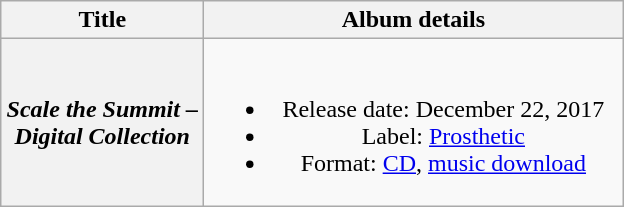<table class="wikitable plainrowheaders" style="text-align:center;">
<tr>
<th scope="col" style="width:8em;">Title</th>
<th scope="col" style="width:17em;">Album details</th>
</tr>
<tr>
<th scope="row"><em>Scale the Summit – Digital Collection</em></th>
<td><br><ul><li>Release date: December 22, 2017</li><li>Label: <a href='#'>Prosthetic</a></li><li>Format: <a href='#'>CD</a>, <a href='#'>music download</a></li></ul></td>
</tr>
</table>
